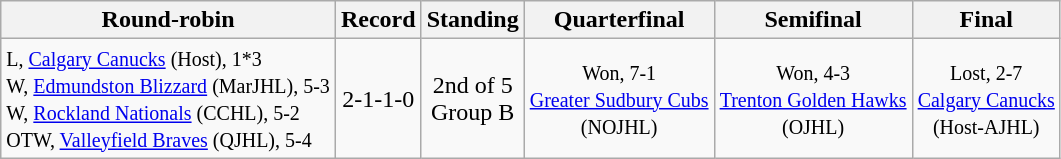<table class="wikitable" style="text-align:center;">
<tr>
<th>Round-robin</th>
<th>Record</th>
<th>Standing</th>
<th>Quarterfinal</th>
<th>Semifinal</th>
<th>Final</th>
</tr>
<tr>
<td align=left><small>L, <a href='#'>Calgary Canucks</a> (Host), 1*3<br>W, <a href='#'>Edmundston Blizzard</a> (MarJHL), 5-3<br>W, <a href='#'>Rockland Nationals</a> (CCHL), 5-2<br>OTW, <a href='#'>Valleyfield Braves</a> (QJHL), 5-4</small></td>
<td>2-1-1-0</td>
<td>2nd of 5 <br>Group B</td>
<td><small> Won, 7-1<br><a href='#'>Greater Sudbury Cubs</a><br>(NOJHL)</small></td>
<td><small> Won, 4-3<br><a href='#'>Trenton Golden Hawks</a><br>(OJHL)</small></td>
<td><small>Lost, 2-7<br> <a href='#'>Calgary Canucks</a><br>(Host-AJHL)</small></td>
</tr>
</table>
